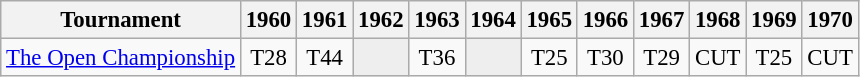<table class="wikitable" style="font-size:95%;text-align:center;">
<tr>
<th>Tournament</th>
<th>1960</th>
<th>1961</th>
<th>1962</th>
<th>1963</th>
<th>1964</th>
<th>1965</th>
<th>1966</th>
<th>1967</th>
<th>1968</th>
<th>1969</th>
<th>1970</th>
</tr>
<tr>
<td><a href='#'>The Open Championship</a></td>
<td>T28</td>
<td>T44</td>
<td style="background:#eeeeee;"></td>
<td>T36</td>
<td style="background:#eeeeee;"></td>
<td>T25</td>
<td>T30</td>
<td>T29</td>
<td>CUT</td>
<td>T25</td>
<td>CUT</td>
</tr>
</table>
